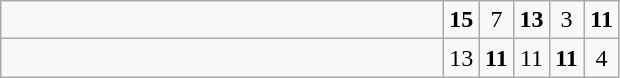<table class="wikitable">
<tr>
<td style="width:18em"><strong></strong></td>
<td align=center style="width:1em"><strong>15</strong></td>
<td align=center style="width:1em">7</td>
<td align=center style="width:1em"><strong>13</strong></td>
<td align=center style="width:1em">3</td>
<td align=center style="width:1em"><strong>11</strong></td>
</tr>
<tr>
<td style="width:18em"></td>
<td align=center style="width:1em">13</td>
<td align=center style="width:1em"><strong>11</strong></td>
<td align=center style="width:1em">11</td>
<td align=center style="width:1em"><strong>11</strong></td>
<td align=center style="width:1em">4</td>
</tr>
</table>
